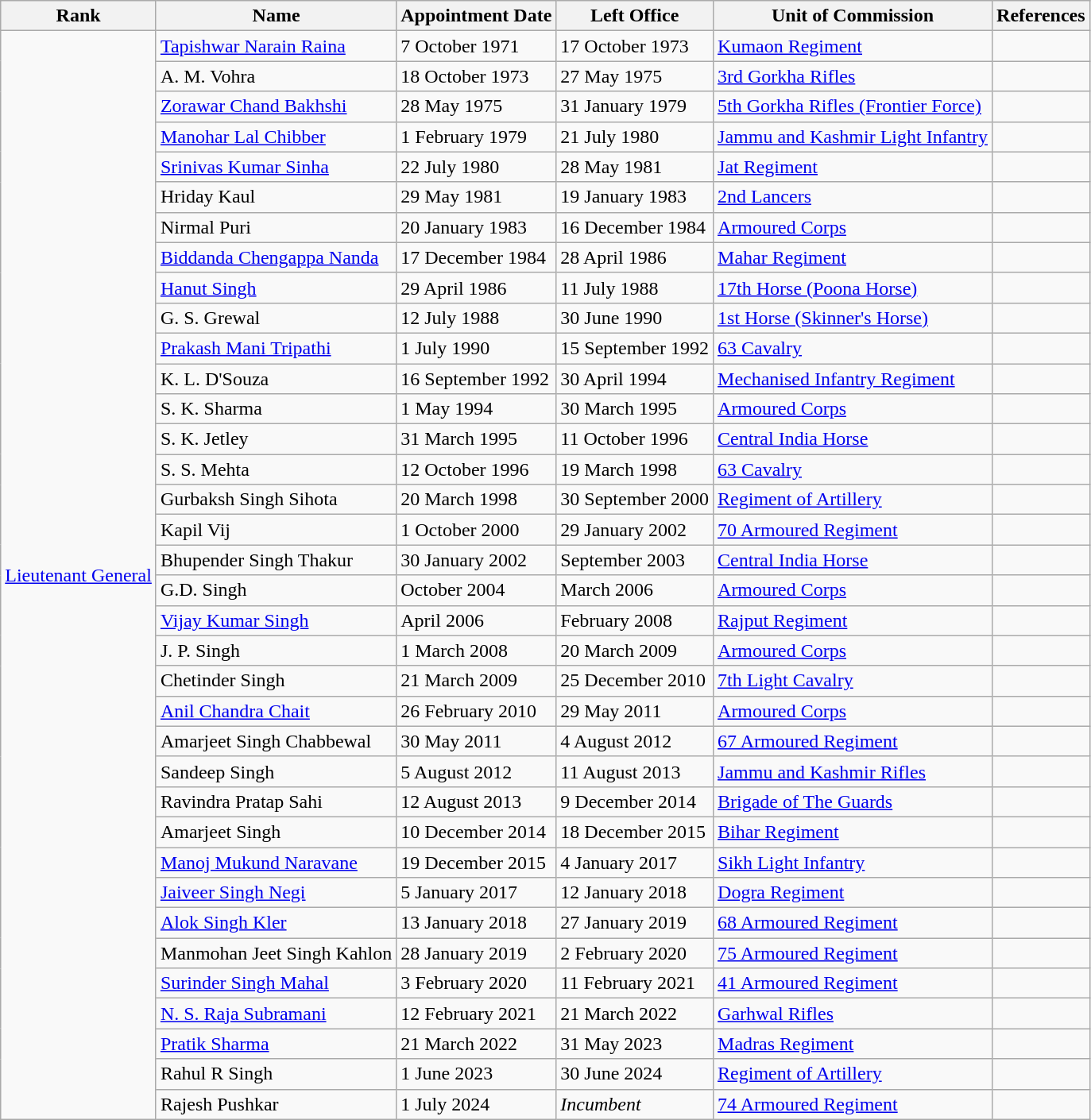<table class="wikitable">
<tr>
<th>Rank</th>
<th>Name</th>
<th>Appointment Date</th>
<th>Left Office</th>
<th>Unit of Commission</th>
<th>References</th>
</tr>
<tr>
<td rowspan=50><a href='#'>Lieutenant General</a></td>
<td><a href='#'>Tapishwar Narain Raina</a></td>
<td>7 October 1971</td>
<td>17 October 1973</td>
<td><a href='#'>Kumaon Regiment</a></td>
<td></td>
</tr>
<tr>
<td>A. M. Vohra</td>
<td>18 October 1973</td>
<td>27 May 1975</td>
<td><a href='#'>3rd Gorkha Rifles</a></td>
<td></td>
</tr>
<tr>
<td><a href='#'>Zorawar Chand Bakhshi</a></td>
<td>28 May 1975</td>
<td>31 January 1979</td>
<td><a href='#'>5th Gorkha Rifles (Frontier Force)</a></td>
<td></td>
</tr>
<tr>
<td><a href='#'>Manohar Lal Chibber</a></td>
<td>1 February 1979</td>
<td>21 July 1980</td>
<td><a href='#'>Jammu and Kashmir Light Infantry</a></td>
<td></td>
</tr>
<tr>
<td><a href='#'>Srinivas Kumar Sinha</a></td>
<td>22 July 1980</td>
<td>28 May 1981</td>
<td><a href='#'>Jat Regiment</a></td>
<td></td>
</tr>
<tr>
<td>Hriday Kaul</td>
<td>29 May 1981</td>
<td>19 January 1983</td>
<td><a href='#'>2nd Lancers</a></td>
<td></td>
</tr>
<tr>
<td>Nirmal Puri</td>
<td>20 January 1983</td>
<td>16 December 1984</td>
<td><a href='#'>Armoured Corps</a></td>
<td></td>
</tr>
<tr>
<td><a href='#'>Biddanda Chengappa Nanda</a></td>
<td>17 December 1984</td>
<td>28 April 1986</td>
<td><a href='#'>Mahar Regiment</a></td>
<td></td>
</tr>
<tr>
<td><a href='#'>Hanut Singh</a></td>
<td>29 April 1986</td>
<td>11 July 1988</td>
<td><a href='#'>17th Horse (Poona Horse)</a></td>
<td></td>
</tr>
<tr>
<td>G. S. Grewal</td>
<td>12 July 1988</td>
<td>30 June 1990</td>
<td><a href='#'>1st Horse (Skinner's Horse)</a></td>
<td></td>
</tr>
<tr>
<td><a href='#'>Prakash Mani Tripathi</a></td>
<td>1 July 1990</td>
<td>15 September 1992</td>
<td><a href='#'>63 Cavalry</a></td>
<td></td>
</tr>
<tr>
<td>K. L. D'Souza</td>
<td>16 September 1992</td>
<td>30 April 1994</td>
<td><a href='#'>Mechanised Infantry Regiment</a></td>
<td></td>
</tr>
<tr>
<td>S. K. Sharma</td>
<td>1 May 1994</td>
<td>30 March 1995</td>
<td><a href='#'>Armoured Corps</a></td>
<td></td>
</tr>
<tr>
<td>S. K. Jetley</td>
<td>31 March 1995</td>
<td>11 October 1996</td>
<td><a href='#'>Central India Horse</a></td>
<td></td>
</tr>
<tr>
<td>S. S. Mehta</td>
<td>12 October 1996</td>
<td>19 March 1998</td>
<td><a href='#'>63 Cavalry</a></td>
<td></td>
</tr>
<tr>
<td>Gurbaksh Singh Sihota</td>
<td>20 March 1998</td>
<td>30 September 2000</td>
<td><a href='#'>Regiment of Artillery</a></td>
<td></td>
</tr>
<tr>
<td>Kapil Vij</td>
<td>1 October 2000</td>
<td>29 January 2002</td>
<td><a href='#'>70 Armoured Regiment</a></td>
<td></td>
</tr>
<tr>
<td>Bhupender Singh Thakur</td>
<td>30 January 2002</td>
<td>September 2003</td>
<td><a href='#'>Central India Horse</a></td>
<td></td>
</tr>
<tr>
<td>G.D. Singh</td>
<td>October 2004</td>
<td>March 2006</td>
<td><a href='#'>Armoured Corps</a></td>
<td></td>
</tr>
<tr>
<td><a href='#'>Vijay Kumar Singh</a></td>
<td>April 2006</td>
<td>February 2008</td>
<td><a href='#'>Rajput Regiment</a></td>
<td></td>
</tr>
<tr>
<td>J. P. Singh</td>
<td>1 March 2008</td>
<td>20 March 2009</td>
<td><a href='#'>Armoured Corps</a></td>
<td></td>
</tr>
<tr>
<td>Chetinder Singh</td>
<td>21 March 2009</td>
<td>25 December 2010</td>
<td><a href='#'>7th Light Cavalry</a></td>
<td></td>
</tr>
<tr>
<td><a href='#'>Anil Chandra Chait</a></td>
<td>26 February 2010</td>
<td>29 May 2011</td>
<td><a href='#'>Armoured Corps</a></td>
<td></td>
</tr>
<tr>
<td>Amarjeet Singh Chabbewal</td>
<td>30 May 2011</td>
<td>4 August 2012</td>
<td><a href='#'>67 Armoured Regiment</a></td>
<td></td>
</tr>
<tr>
<td>Sandeep Singh</td>
<td>5 August 2012</td>
<td>11 August 2013</td>
<td><a href='#'>Jammu and Kashmir Rifles</a></td>
<td></td>
</tr>
<tr>
<td>Ravindra Pratap Sahi</td>
<td>12 August 2013</td>
<td>9 December 2014</td>
<td><a href='#'>Brigade of The Guards</a></td>
<td></td>
</tr>
<tr>
<td>Amarjeet Singh</td>
<td>10 December 2014</td>
<td>18 December 2015</td>
<td><a href='#'>Bihar Regiment</a></td>
<td></td>
</tr>
<tr>
<td><a href='#'>Manoj Mukund Naravane</a></td>
<td>19 December 2015</td>
<td>4 January 2017</td>
<td><a href='#'>Sikh Light Infantry</a></td>
<td></td>
</tr>
<tr>
<td><a href='#'>Jaiveer Singh Negi</a></td>
<td>5 January 2017</td>
<td>12 January 2018</td>
<td><a href='#'>Dogra Regiment</a></td>
<td></td>
</tr>
<tr>
<td><a href='#'>Alok Singh Kler</a></td>
<td>13 January 2018</td>
<td>27 January 2019</td>
<td><a href='#'>68 Armoured Regiment</a></td>
<td></td>
</tr>
<tr>
<td>Manmohan Jeet Singh Kahlon</td>
<td>28 January 2019</td>
<td>2 February 2020</td>
<td><a href='#'>75 Armoured Regiment</a></td>
<td></td>
</tr>
<tr>
<td><a href='#'>Surinder Singh Mahal</a></td>
<td>3 February 2020</td>
<td>11 February 2021</td>
<td><a href='#'>41 Armoured Regiment</a></td>
<td></td>
</tr>
<tr>
<td><a href='#'>N. S. Raja Subramani</a></td>
<td>12 February 2021</td>
<td>21 March 2022</td>
<td><a href='#'>Garhwal Rifles</a></td>
<td></td>
</tr>
<tr>
<td><a href='#'>Pratik Sharma</a></td>
<td>21 March 2022</td>
<td>31 May 2023</td>
<td><a href='#'>Madras Regiment</a></td>
<td></td>
</tr>
<tr>
<td>Rahul R Singh</td>
<td>1 June 2023</td>
<td>30 June 2024</td>
<td><a href='#'>Regiment of Artillery</a></td>
<td></td>
</tr>
<tr>
<td>Rajesh Pushkar</td>
<td>1 July 2024</td>
<td><em>Incumbent</em></td>
<td><a href='#'>74 Armoured Regiment</a></td>
<td></td>
</tr>
</table>
